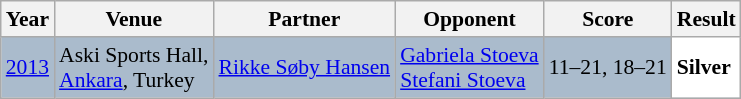<table class="sortable wikitable" style="font-size: 90%;">
<tr>
<th>Year</th>
<th>Venue</th>
<th>Partner</th>
<th>Opponent</th>
<th>Score</th>
<th>Result</th>
</tr>
<tr style="background:#AABBCC">
<td align="center"><a href='#'>2013</a></td>
<td align="left">Aski Sports Hall,<br><a href='#'>Ankara</a>, Turkey</td>
<td align="left"> <a href='#'>Rikke Søby Hansen</a></td>
<td align="left"> <a href='#'>Gabriela Stoeva</a><br> <a href='#'>Stefani Stoeva</a></td>
<td align="left">11–21, 18–21</td>
<td style="text-align:left; background:white"> <strong>Silver</strong></td>
</tr>
</table>
